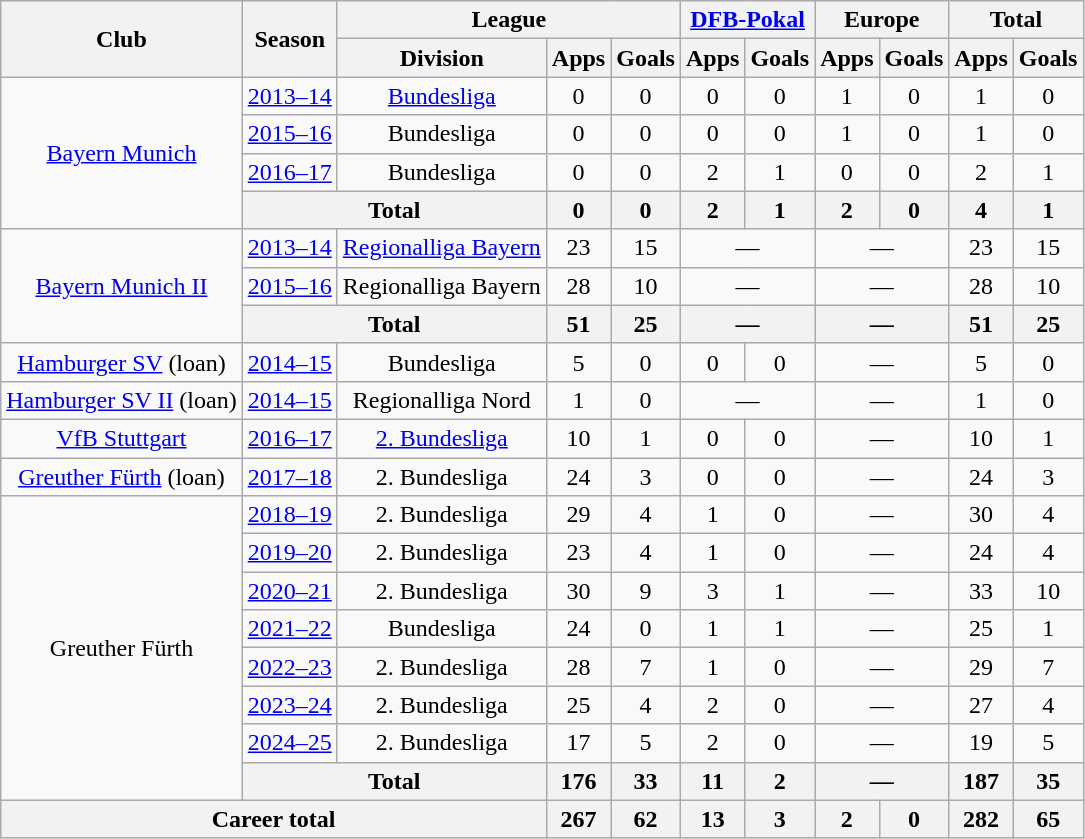<table class="wikitable" style="text-align:center">
<tr>
<th rowspan="2">Club</th>
<th rowspan="2">Season</th>
<th colspan="3">League</th>
<th colspan="2"><a href='#'>DFB-Pokal</a></th>
<th colspan="2">Europe</th>
<th colspan="2">Total</th>
</tr>
<tr>
<th>Division</th>
<th>Apps</th>
<th>Goals</th>
<th>Apps</th>
<th>Goals</th>
<th>Apps</th>
<th>Goals</th>
<th>Apps</th>
<th>Goals</th>
</tr>
<tr>
<td rowspan="4"><a href='#'>Bayern Munich</a></td>
<td><a href='#'>2013–14</a></td>
<td><a href='#'>Bundesliga</a></td>
<td>0</td>
<td>0</td>
<td>0</td>
<td>0</td>
<td>1</td>
<td>0</td>
<td>1</td>
<td>0</td>
</tr>
<tr>
<td><a href='#'>2015–16</a></td>
<td>Bundesliga</td>
<td>0</td>
<td>0</td>
<td>0</td>
<td>0</td>
<td>1</td>
<td>0</td>
<td>1</td>
<td>0</td>
</tr>
<tr>
<td><a href='#'>2016–17</a></td>
<td>Bundesliga</td>
<td>0</td>
<td>0</td>
<td>2</td>
<td>1</td>
<td>0</td>
<td>0</td>
<td>2</td>
<td>1</td>
</tr>
<tr>
<th colspan="2">Total</th>
<th>0</th>
<th>0</th>
<th>2</th>
<th>1</th>
<th>2</th>
<th>0</th>
<th>4</th>
<th>1</th>
</tr>
<tr>
<td rowspan="3"><a href='#'>Bayern Munich II</a></td>
<td><a href='#'>2013–14</a></td>
<td><a href='#'>Regionalliga Bayern</a></td>
<td>23</td>
<td>15</td>
<td colspan="2">—</td>
<td colspan="2">—</td>
<td>23</td>
<td>15</td>
</tr>
<tr>
<td><a href='#'>2015–16</a></td>
<td>Regionalliga Bayern</td>
<td>28</td>
<td>10</td>
<td colspan="2">—</td>
<td colspan="2">—</td>
<td>28</td>
<td>10</td>
</tr>
<tr>
<th colspan="2">Total</th>
<th>51</th>
<th>25</th>
<th colspan="2">—</th>
<th colspan="2">—</th>
<th>51</th>
<th>25</th>
</tr>
<tr>
<td><a href='#'>Hamburger SV</a> (loan)</td>
<td><a href='#'>2014–15</a></td>
<td>Bundesliga</td>
<td>5</td>
<td>0</td>
<td>0</td>
<td>0</td>
<td colspan="2">—</td>
<td>5</td>
<td>0</td>
</tr>
<tr>
<td><a href='#'>Hamburger SV II</a> (loan)</td>
<td><a href='#'>2014–15</a></td>
<td>Regionalliga Nord</td>
<td>1</td>
<td>0</td>
<td colspan="2">—</td>
<td colspan="2">—</td>
<td>1</td>
<td>0</td>
</tr>
<tr>
<td><a href='#'>VfB Stuttgart</a></td>
<td><a href='#'>2016–17</a></td>
<td><a href='#'>2. Bundesliga</a></td>
<td>10</td>
<td>1</td>
<td>0</td>
<td>0</td>
<td colspan="2">—</td>
<td>10</td>
<td>1</td>
</tr>
<tr>
<td><a href='#'>Greuther Fürth</a> (loan)</td>
<td><a href='#'>2017–18</a></td>
<td>2. Bundesliga</td>
<td>24</td>
<td>3</td>
<td>0</td>
<td>0</td>
<td colspan="2">—</td>
<td>24</td>
<td>3</td>
</tr>
<tr>
<td rowspan="8">Greuther Fürth</td>
<td><a href='#'>2018–19</a></td>
<td>2. Bundesliga</td>
<td>29</td>
<td>4</td>
<td>1</td>
<td>0</td>
<td colspan="2">—</td>
<td>30</td>
<td>4</td>
</tr>
<tr>
<td><a href='#'>2019–20</a></td>
<td>2. Bundesliga</td>
<td>23</td>
<td>4</td>
<td>1</td>
<td>0</td>
<td colspan="2">—</td>
<td>24</td>
<td>4</td>
</tr>
<tr>
<td><a href='#'>2020–21</a></td>
<td>2. Bundesliga</td>
<td>30</td>
<td>9</td>
<td>3</td>
<td>1</td>
<td colspan="2">—</td>
<td>33</td>
<td>10</td>
</tr>
<tr>
<td><a href='#'>2021–22</a></td>
<td>Bundesliga</td>
<td>24</td>
<td>0</td>
<td>1</td>
<td>1</td>
<td colspan="2">—</td>
<td>25</td>
<td>1</td>
</tr>
<tr>
<td><a href='#'>2022–23</a></td>
<td>2. Bundesliga</td>
<td>28</td>
<td>7</td>
<td>1</td>
<td>0</td>
<td colspan="2">—</td>
<td>29</td>
<td>7</td>
</tr>
<tr>
<td><a href='#'>2023–24</a></td>
<td>2. Bundesliga</td>
<td>25</td>
<td>4</td>
<td>2</td>
<td>0</td>
<td colspan="2">—</td>
<td>27</td>
<td>4</td>
</tr>
<tr>
<td><a href='#'>2024–25</a></td>
<td>2. Bundesliga</td>
<td>17</td>
<td>5</td>
<td>2</td>
<td>0</td>
<td colspan="2">—</td>
<td>19</td>
<td>5</td>
</tr>
<tr>
<th colspan="2">Total</th>
<th>176</th>
<th>33</th>
<th>11</th>
<th>2</th>
<th colspan="2">—</th>
<th>187</th>
<th>35</th>
</tr>
<tr>
<th colspan="3">Career total</th>
<th>267</th>
<th>62</th>
<th>13</th>
<th>3</th>
<th>2</th>
<th>0</th>
<th>282</th>
<th>65</th>
</tr>
</table>
